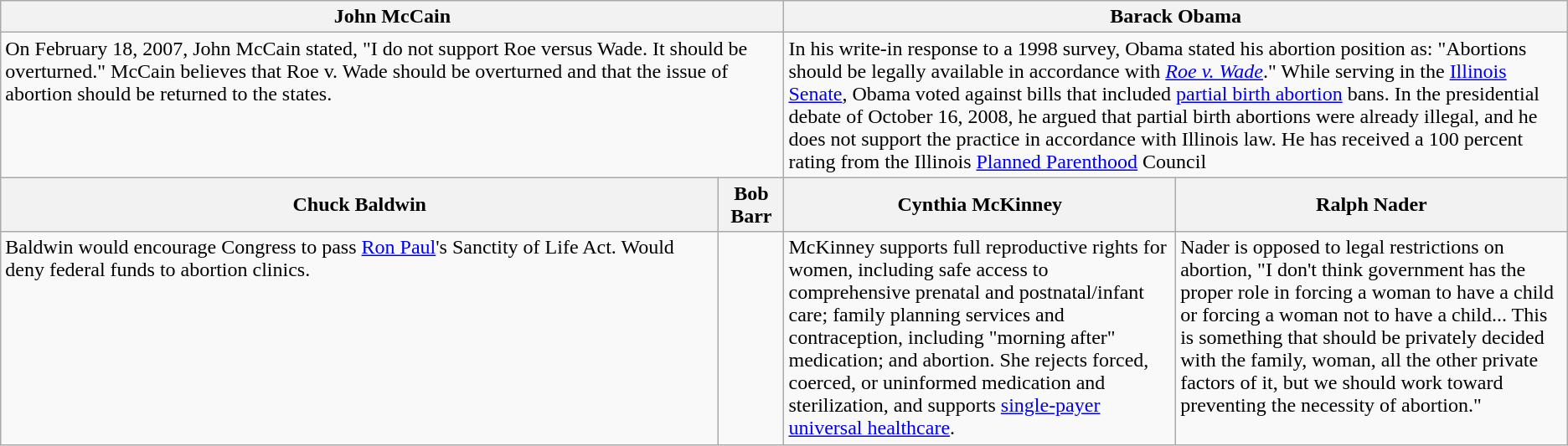<table class="wikitable">
<tr>
<th colspan="2">John McCain</th>
<th colspan="2">Barack Obama</th>
</tr>
<tr valign="top">
<td colspan="2" width="50%">On February 18, 2007, John McCain stated, "I do not support Roe versus Wade. It should be overturned."  McCain believes that Roe v. Wade should be overturned and that the issue of abortion should be returned to the states.</td>
<td colspan="2" width="50%">In his write-in response to a 1998 survey, Obama stated his abortion position as: "Abortions should be legally available in accordance with <em><a href='#'>Roe v. Wade</a></em>."  While serving in the <a href='#'>Illinois Senate</a>, Obama voted against bills that included <a href='#'>partial birth abortion</a> bans.  In the presidential debate of October 16, 2008, he argued that partial birth abortions were already illegal, and he does not support the practice in accordance with Illinois law.  He has received a 100 percent rating from the Illinois <a href='#'>Planned Parenthood</a> Council</td>
</tr>
<tr>
<th>Chuck Baldwin</th>
<th>Bob Barr</th>
<th>Cynthia McKinney</th>
<th>Ralph Nader</th>
</tr>
<tr valign="top">
<td>Baldwin would encourage Congress to pass <a href='#'>Ron Paul</a>'s Sanctity of Life Act. Would deny federal funds to abortion clinics.</td>
<td></td>
<td>McKinney supports full reproductive rights for women, including safe access to comprehensive prenatal and postnatal/infant care; family planning services and contraception, including "morning after" medication; and abortion. She rejects forced, coerced, or uninformed medication and sterilization, and supports <a href='#'>single-payer universal healthcare</a>.</td>
<td>Nader is opposed to legal restrictions on abortion, "I don't think government has the proper role in forcing a woman to have a child or forcing a woman not to have a child... This is something that should be privately decided with the family, woman, all the other private factors of it, but we should work toward preventing the necessity of abortion."</td>
</tr>
</table>
